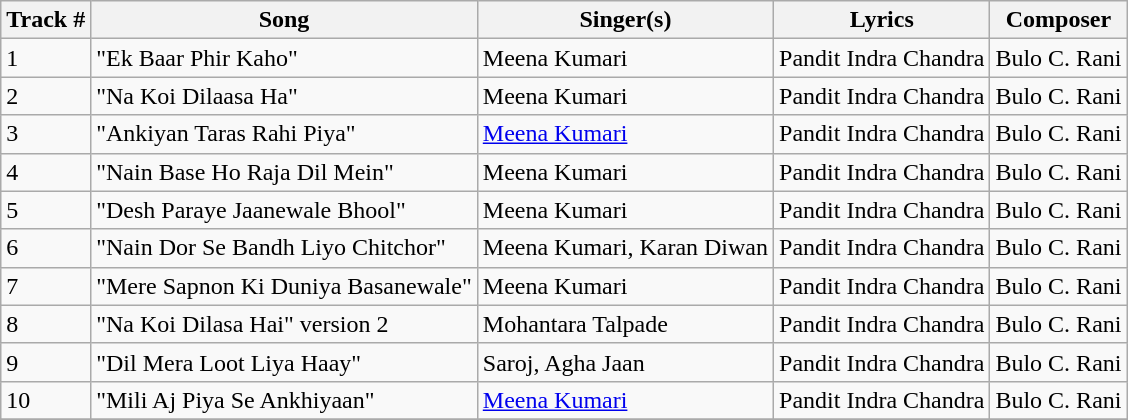<table class="wikitable">
<tr>
<th>Track #</th>
<th>Song</th>
<th>Singer(s)</th>
<th>Lyrics</th>
<th>Composer</th>
</tr>
<tr>
<td>1</td>
<td>"Ek Baar Phir Kaho"</td>
<td>Meena Kumari</td>
<td>Pandit Indra Chandra</td>
<td>Bulo C. Rani</td>
</tr>
<tr>
<td>2</td>
<td>"Na Koi Dilaasa Ha"</td>
<td>Meena Kumari</td>
<td>Pandit Indra Chandra</td>
<td>Bulo C. Rani</td>
</tr>
<tr>
<td>3</td>
<td>"Ankiyan Taras Rahi Piya"</td>
<td><a href='#'>Meena Kumari</a></td>
<td>Pandit Indra Chandra</td>
<td>Bulo C. Rani</td>
</tr>
<tr>
<td>4</td>
<td>"Nain Base Ho Raja Dil Mein"</td>
<td>Meena Kumari</td>
<td>Pandit Indra Chandra</td>
<td>Bulo C. Rani</td>
</tr>
<tr>
<td>5</td>
<td>"Desh Paraye Jaanewale Bhool"</td>
<td>Meena Kumari</td>
<td>Pandit Indra Chandra</td>
<td>Bulo C. Rani</td>
</tr>
<tr>
<td>6</td>
<td>"Nain Dor Se Bandh Liyo Chitchor"</td>
<td>Meena Kumari, Karan Diwan</td>
<td>Pandit Indra Chandra</td>
<td>Bulo C. Rani</td>
</tr>
<tr>
<td>7</td>
<td>"Mere Sapnon Ki Duniya Basanewale"</td>
<td>Meena Kumari</td>
<td>Pandit Indra Chandra</td>
<td>Bulo C. Rani</td>
</tr>
<tr>
<td>8</td>
<td>"Na Koi Dilasa Hai" version 2</td>
<td>Mohantara Talpade</td>
<td>Pandit Indra Chandra</td>
<td>Bulo C. Rani</td>
</tr>
<tr>
<td>9</td>
<td>"Dil Mera Loot Liya Haay"</td>
<td>Saroj, Agha Jaan</td>
<td>Pandit Indra Chandra</td>
<td>Bulo C. Rani</td>
</tr>
<tr>
<td>10</td>
<td>"Mili Aj Piya Se Ankhiyaan"</td>
<td><a href='#'>Meena Kumari</a></td>
<td>Pandit Indra Chandra</td>
<td>Bulo C. Rani</td>
</tr>
<tr>
</tr>
</table>
